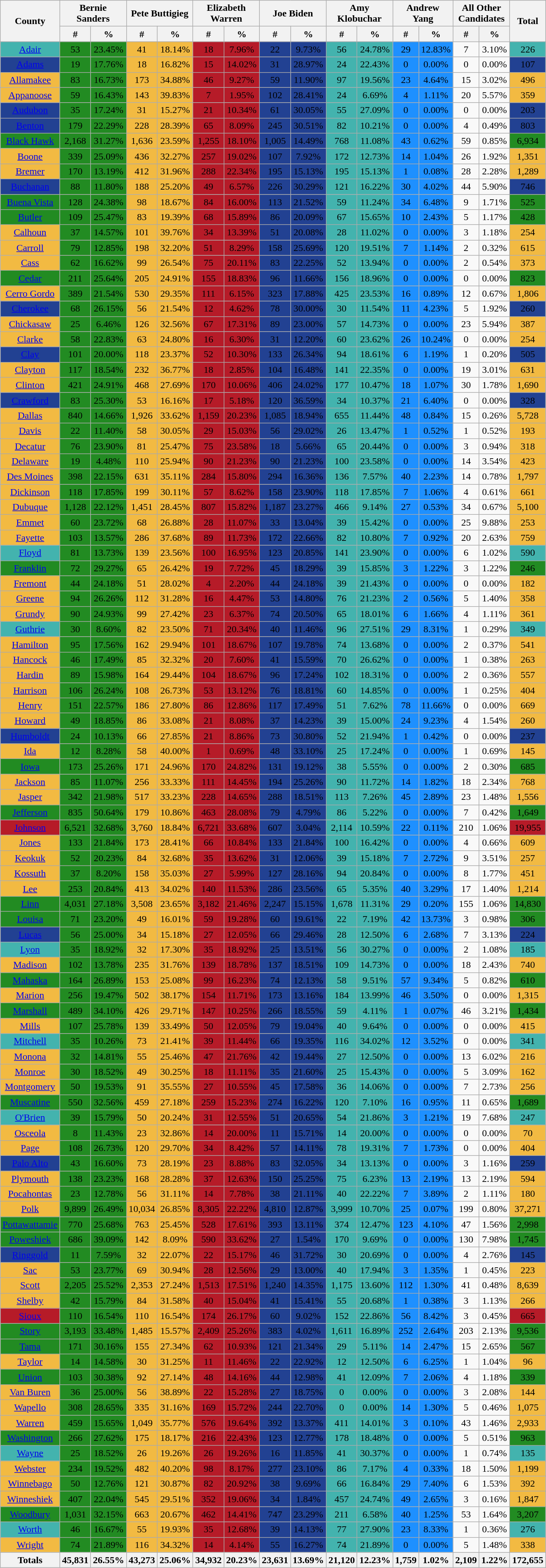<table class="wikitable sortable mw-collapsible mw-collapsed" width="60%">
<tr>
<th rowspan="2">County</th>
<th colspan="2">Bernie Sanders</th>
<th colspan="2">Pete Buttigieg</th>
<th colspan="2">Elizabeth Warren</th>
<th colspan="2">Joe Biden</th>
<th colspan="2">Amy Klobuchar</th>
<th colspan="2">Andrew Yang</th>
<th colspan="2">All Other Candidates</th>
<th rowspan="2">Total</th>
</tr>
<tr>
<th data-sort-type="number" style="text-align:center;">#</th>
<th data-sort-type="number" style="text-align:center;">%</th>
<th data-sort-type="number" style="text-align:center;">#</th>
<th data-sort-type="number" style="text-align:center;">%</th>
<th data-sort-type="number" style="text-align:center;">#</th>
<th data-sort-type="number" style="text-align:center;">%</th>
<th>#</th>
<th>%</th>
<th>#</th>
<th>%</th>
<th>#</th>
<th>%</th>
<th>#</th>
<th>%</th>
</tr>
<tr style="text-align:center;">
<td style="color:black; background:#43b3ae;"><a href='#'>Adair</a></td>
<td style="color:black; background:#228b22;">53</td>
<td style="color:black; background:#228b22;">23.45%</td>
<td style="color:black; background:#f2ba42;">41</td>
<td style="color:black; background:#f2ba42;">18.14%</td>
<td style="color:black; background:#b61b28;">18</td>
<td style="color:black; background:#b61b28;">7.96%</td>
<td style="color:black; background:#224192;">22</td>
<td style="color:black; background:#224192;">9.73%</td>
<td style="color:black; background:#43b3ae;">56</td>
<td style="color:black; background:#43b3ae;">24.78%</td>
<td style="color:black; background:#1e90ff;">29</td>
<td style="color:black; background:#1e90ff;">12.83%</td>
<td>7</td>
<td>3.10%</td>
<td style="color:black; background:#43b3ae;">226</td>
</tr>
<tr style="text-align:center;">
<td style="color:black; background:#224192;"><a href='#'>Adams</a></td>
<td style="color:black; background:#228b22;">19</td>
<td style="color:black; background:#228b22;">17.76%</td>
<td style="color:black; background:#f2ba42;">18</td>
<td style="color:black; background:#f2ba42;">16.82%</td>
<td style="color:black; background:#b61b28;">15</td>
<td style="color:black; background:#b61b28;">14.02%</td>
<td style="color:black; background:#224192;">31</td>
<td style="color:black; background:#224192;">28.97%</td>
<td style="color:black; background:#43b3ae;">24</td>
<td style="color:black; background:#43b3ae;">22.43%</td>
<td style="color:black; background:#1e90ff;">0</td>
<td style="color:black; background:#1e90ff;">0.00%</td>
<td>0</td>
<td>0.00%</td>
<td style="color:black; background:#224192;">107</td>
</tr>
<tr style="text-align:center;">
<td style="color:black; background:#f2ba42;"><a href='#'>Allamakee</a></td>
<td style="color:black; background:#228b22;">83</td>
<td style="color:black; background:#228b22;">16.73%</td>
<td style="color:black; background:#f2ba42;">173</td>
<td style="color:black; background:#f2ba42;">34.88%</td>
<td style="color:black; background:#b61b28;">46</td>
<td style="color:black; background:#b61b28;">9.27%</td>
<td style="color:black; background:#224192;">59</td>
<td style="color:black; background:#224192;">11.90%</td>
<td style="color:black; background:#43b3ae;">97</td>
<td style="color:black; background:#43b3ae;">19.56%</td>
<td style="color:black; background:#1e90ff;">23</td>
<td style="color:black; background:#1e90ff;">4.64%</td>
<td>15</td>
<td>3.02%</td>
<td style="color:black; background:#f2ba42;">496</td>
</tr>
<tr style="text-align:center;">
<td style="color:black; background:#f2ba42;"><a href='#'>Appanoose</a></td>
<td style="color:black; background:#228b22;">59</td>
<td style="color:black; background:#228b22;">16.43%</td>
<td style="color:black; background:#f2ba42;">143</td>
<td style="color:black; background:#f2ba42;">39.83%</td>
<td style="color:black; background:#b61b28;">7</td>
<td style="color:black; background:#b61b28;">1.95%</td>
<td style="color:black; background:#224192;">102</td>
<td style="color:black; background:#224192;">28.41%</td>
<td style="color:black; background:#43b3ae;">24</td>
<td style="color:black; background:#43b3ae;">6.69%</td>
<td style="color:black; background:#1e90ff;">4</td>
<td style="color:black; background:#1e90ff;">1.11%</td>
<td>20</td>
<td>5.57%</td>
<td style="color:black; background:#f2ba42;">359</td>
</tr>
<tr style="text-align:center;">
<td style="color:black; background:#224192;"><a href='#'>Audubon</a></td>
<td style="color:black; background:#228b22;">35</td>
<td style="color:black; background:#228b22;">17.24%</td>
<td style="color:black; background:#f2ba42;">31</td>
<td style="color:black; background:#f2ba42;">15.27%</td>
<td style="color:black; background:#b61b28;">21</td>
<td style="color:black; background:#b61b28;">10.34%</td>
<td style="color:black; background:#224192;">61</td>
<td style="color:black; background:#224192;">30.05%</td>
<td style="color:black; background:#43b3ae;">55</td>
<td style="color:black; background:#43b3ae;">27.09%</td>
<td style="color:black; background:#1e90ff;">0</td>
<td style="color:black; background:#1e90ff;">0.00%</td>
<td>0</td>
<td>0.00%</td>
<td style="color:black; background:#224192;">203</td>
</tr>
<tr style="text-align:center;">
<td style="color:black; background:#224192;"><a href='#'>Benton</a></td>
<td style="color:black; background:#228b22;">179</td>
<td style="color:black; background:#228b22;">22.29%</td>
<td style="color:black; background:#f2ba42;">228</td>
<td style="color:black; background:#f2ba42;">28.39%</td>
<td style="color:black; background:#b61b28;">65</td>
<td style="color:black; background:#b61b28;">8.09%</td>
<td style="color:black; background:#224192;">245</td>
<td style="color:black; background:#224192;">30.51%</td>
<td style="color:black; background:#43b3ae;">82</td>
<td style="color:black; background:#43b3ae;">10.21%</td>
<td style="color:black; background:#1e90ff;">0</td>
<td style="color:black; background:#1e90ff;">0.00%</td>
<td>4</td>
<td>0.49%</td>
<td style="color:black; background:#224192;">803</td>
</tr>
<tr style="text-align:center;">
<td style="color:black; background:#228b22;"><a href='#'>Black Hawk</a></td>
<td style="color:black; background:#228b22;">2,168</td>
<td style="color:black; background:#228b22;">31.27%</td>
<td style="color:black; background:#f2ba42;">1,636</td>
<td style="color:black; background:#f2ba42;">23.59%</td>
<td style="color:black; background:#b61b28;">1,255</td>
<td style="color:black; background:#b61b28;">18.10%</td>
<td style="color:black; background:#224192;">1,005</td>
<td style="color:black; background:#224192;">14.49%</td>
<td style="color:black; background:#43b3ae;">768</td>
<td style="color:black; background:#43b3ae;">11.08%</td>
<td style="color:black; background:#1e90ff;">43</td>
<td style="color:black; background:#1e90ff;">0.62%</td>
<td>59</td>
<td>0.85%</td>
<td style="color:black; background:#228b22;">6,934</td>
</tr>
<tr style="text-align:center;">
<td style="color:black; background:#f2ba42;"><a href='#'>Boone</a></td>
<td style="color:black; background:#228b22;">339</td>
<td style="color:black; background:#228b22;">25.09%</td>
<td style="color:black; background:#f2ba42;">436</td>
<td style="color:black; background:#f2ba42;">32.27%</td>
<td style="color:black; background:#b61b28;">257</td>
<td style="color:black; background:#b61b28;">19.02%</td>
<td style="color:black; background:#224192;">107</td>
<td style="color:black; background:#224192;">7.92%</td>
<td style="color:black; background:#43b3ae;">172</td>
<td style="color:black; background:#43b3ae;">12.73%</td>
<td style="color:black; background:#1e90ff;">14</td>
<td style="color:black; background:#1e90ff;">1.04%</td>
<td>26</td>
<td>1.92%</td>
<td style="color:black; background:#f2ba42;">1,351</td>
</tr>
<tr style="text-align:center;">
<td style="color:black; background:#f2ba42;"><a href='#'>Bremer</a></td>
<td style="color:black; background:#228b22;">170</td>
<td style="color:black; background:#228b22;">13.19%</td>
<td style="color:black; background:#f2ba42;">412</td>
<td style="color:black; background:#f2ba42;">31.96%</td>
<td style="color:black; background:#b61b28;">288</td>
<td style="color:black; background:#b61b28;">22.34%</td>
<td style="color:black; background:#224192;">195</td>
<td style="color:black; background:#224192;">15.13%</td>
<td style="color:black; background:#43b3ae;">195</td>
<td style="color:black; background:#43b3ae;">15.13%</td>
<td style="color:black; background:#1e90ff;">1</td>
<td style="color:black; background:#1e90ff;">0.08%</td>
<td>28</td>
<td>2.28%</td>
<td style="color:black; background:#f2ba42;">1,289</td>
</tr>
<tr style="text-align:center;">
<td style="color:black; background:#224192;"><a href='#'>Buchanan</a></td>
<td style="color:black; background:#228b22;">88</td>
<td style="color:black; background:#228b22;">11.80%</td>
<td style="color:black; background:#f2ba42;">188</td>
<td style="color:black; background:#f2ba42;">25.20%</td>
<td style="color:black; background:#b61b28;">49</td>
<td style="color:black; background:#b61b28;">6.57%</td>
<td style="color:black; background:#224192;">226</td>
<td style="color:black; background:#224192;">30.29%</td>
<td style="color:black; background:#43b3ae;">121</td>
<td style="color:black; background:#43b3ae;">16.22%</td>
<td style="color:black; background:#1e90ff;">30</td>
<td style="color:black; background:#1e90ff;">4.02%</td>
<td>44</td>
<td>5.90%</td>
<td style="color:black; background:#224192;">746</td>
</tr>
<tr style="text-align:center;">
<td style="color:black; background:#228b22;"><a href='#'>Buena Vista</a></td>
<td style="color:black; background:#228b22;">128</td>
<td style="color:black; background:#228b22;">24.38%</td>
<td style="color:black; background:#f2ba42;">98</td>
<td style="color:black; background:#f2ba42;">18.67%</td>
<td style="color:black; background:#b61b28;">84</td>
<td style="color:black; background:#b61b28;">16.00%</td>
<td style="color:black; background:#224192;">113</td>
<td style="color:black; background:#224192;">21.52%</td>
<td style="color:black; background:#43b3ae;">59</td>
<td style="color:black; background:#43b3ae;">11.24%</td>
<td style="color:black; background:#1e90ff;">34</td>
<td style="color:black; background:#1e90ff;">6.48%</td>
<td>9</td>
<td>1.71%</td>
<td style="color:black; background:#228b22;">525</td>
</tr>
<tr style="text-align:center;">
<td style="color:black; background:#228b22;"><a href='#'>Butler</a></td>
<td style="color:black; background:#228b22;">109</td>
<td style="color:black; background:#228b22;">25.47%</td>
<td style="color:black; background:#f2ba42;">83</td>
<td style="color:black; background:#f2ba42;">19.39%</td>
<td style="color:black; background:#b61b28;">68</td>
<td style="color:black; background:#b61b28;">15.89%</td>
<td style="color:black; background:#224192;">86</td>
<td style="color:black; background:#224192;">20.09%</td>
<td style="color:black; background:#43b3ae;">67</td>
<td style="color:black; background:#43b3ae;">15.65%</td>
<td style="color:black; background:#1e90ff;">10</td>
<td style="color:black; background:#1e90ff;">2.43%</td>
<td>5</td>
<td>1.17%</td>
<td style="color:black; background:#228b22;">428</td>
</tr>
<tr style="text-align:center;">
<td style="color:black; background:#f2ba42;"><a href='#'>Calhoun</a></td>
<td style="color:black; background:#228b22;">37</td>
<td style="color:black; background:#228b22;">14.57%</td>
<td style="color:black; background:#f2ba42;">101</td>
<td style="color:black; background:#f2ba42;">39.76%</td>
<td style="color:black; background:#b61b28;">34</td>
<td style="color:black; background:#b61b28;">13.39%</td>
<td style="color:black; background:#224192;">51</td>
<td style="color:black; background:#224192;">20.08%</td>
<td style="color:black; background:#43b3ae;">28</td>
<td style="color:black; background:#43b3ae;">11.02%</td>
<td style="color:black; background:#1e90ff;">0</td>
<td style="color:black; background:#1e90ff;">0.00%</td>
<td>3</td>
<td>1.18%</td>
<td style="color:black; background:#f2ba42;">254</td>
</tr>
<tr style="text-align:center;">
<td style="color:black; background:#f2ba42;"><a href='#'>Carroll</a></td>
<td style="color:black; background:#228b22;">79</td>
<td style="color:black; background:#228b22;">12.85%</td>
<td style="color:black; background:#f2ba42;">198</td>
<td style="color:black; background:#f2ba42;">32.20%</td>
<td style="color:black; background:#b61b28;">51</td>
<td style="color:black; background:#b61b28;">8.29%</td>
<td style="color:black; background:#224192;">158</td>
<td style="color:black; background:#224192;">25.69%</td>
<td style="color:black; background:#43b3ae;">120</td>
<td style="color:black; background:#43b3ae;">19.51%</td>
<td style="color:black; background:#1e90ff;">7</td>
<td style="color:black; background:#1e90ff;">1.14%</td>
<td>2</td>
<td>0.32%</td>
<td style="color:black; background:#f2ba42;">615</td>
</tr>
<tr style="text-align:center;">
<td style="color:black; background:#f2ba42;"><a href='#'>Cass</a></td>
<td style="color:black; background:#228b22;">62</td>
<td style="color:black; background:#228b22;">16.62%</td>
<td style="color:black; background:#f2ba42;">99</td>
<td style="color:black; background:#f2ba42;">26.54%</td>
<td style="color:black; background:#b61b28;">75</td>
<td style="color:black; background:#b61b28;">20.11%</td>
<td style="color:black; background:#224192;">83</td>
<td style="color:black; background:#224192;">22.25%</td>
<td style="color:black; background:#43b3ae;">52</td>
<td style="color:black; background:#43b3ae;">13.94%</td>
<td style="color:black; background:#1e90ff;">0</td>
<td style="color:black; background:#1e90ff;">0.00%</td>
<td>2</td>
<td>0.54%</td>
<td style="color:black; background:#f2ba42;">373</td>
</tr>
<tr style="text-align:center;">
<td style="color:black; background:#228b22;"><a href='#'>Cedar</a></td>
<td style="color:black; background:#228b22;">211</td>
<td style="color:black; background:#228b22;">25.64%</td>
<td style="color:black; background:#f2ba42;">205</td>
<td style="color:black; background:#f2ba42;">24.91%</td>
<td style="color:black; background:#b61b28;">155</td>
<td style="color:black; background:#b61b28;">18.83%</td>
<td style="color:black; background:#224192;">96</td>
<td style="color:black; background:#224192;">11.66%</td>
<td style="color:black; background:#43b3ae;">156</td>
<td style="color:black; background:#43b3ae;">18.96%</td>
<td style="color:black; background:#1e90ff;">0</td>
<td style="color:black; background:#1e90ff;">0.00%</td>
<td>0</td>
<td>0.00%</td>
<td style="color:black; background:#228b22;">823</td>
</tr>
<tr style="text-align:center;">
<td style="color:black; background:#f2ba42;"><a href='#'>Cerro Gordo</a></td>
<td style="color:black; background:#228b22;">389</td>
<td style="color:black; background:#228b22;">21.54%</td>
<td style="color:black; background:#f2ba42;">530</td>
<td style="color:black; background:#f2ba42;">29.35%</td>
<td style="color:black; background:#b61b28;">111</td>
<td style="color:black; background:#b61b28;">6.15%</td>
<td style="color:black; background:#224192;">323</td>
<td style="color:black; background:#224192;">17.88%</td>
<td style="color:black; background:#43b3ae;">425</td>
<td style="color:black; background:#43b3ae;">23.53%</td>
<td style="color:black; background:#1e90ff;">16</td>
<td style="color:black; background:#1e90ff;">0.89%</td>
<td>12</td>
<td>0.67%</td>
<td style="color:black; background:#f2ba42;">1,806</td>
</tr>
<tr style="text-align:center;">
<td style="color:black; background:#224192;"><a href='#'>Cherokee</a></td>
<td style="color:black; background:#228b22;">68</td>
<td style="color:black; background:#228b22;">26.15%</td>
<td style="color:black; background:#f2ba42;">56</td>
<td style="color:black; background:#f2ba42;">21.54%</td>
<td style="color:black; background:#b61b28;">12</td>
<td style="color:black; background:#b61b28;">4.62%</td>
<td style="color:black; background:#224192;">78</td>
<td style="color:black; background:#224192;">30.00%</td>
<td style="color:black; background:#43b3ae;">30</td>
<td style="color:black; background:#43b3ae;">11.54%</td>
<td style="color:black; background:#1e90ff;">11</td>
<td style="color:black; background:#1e90ff;">4.23%</td>
<td>5</td>
<td>1.92%</td>
<td style="color:black; background:#224192;">260</td>
</tr>
<tr style="text-align:center;">
<td style="color:black; background:#f2ba42;"><a href='#'>Chickasaw</a></td>
<td style="color:black; background:#228b22;">25</td>
<td style="color:black; background:#228b22;">6.46%</td>
<td style="color:black; background:#f2ba42;">126</td>
<td style="color:black; background:#f2ba42;">32.56%</td>
<td style="color:black; background:#b61b28;">67</td>
<td style="color:black; background:#b61b28;">17.31%</td>
<td style="color:black; background:#224192;">89</td>
<td style="color:black; background:#224192;">23.00%</td>
<td style="color:black; background:#43b3ae;">57</td>
<td style="color:black; background:#43b3ae;">14.73%</td>
<td style="color:black; background:#1e90ff;">0</td>
<td style="color:black; background:#1e90ff;">0.00%</td>
<td>23</td>
<td>5.94%</td>
<td style="color:black; background:#f2ba42;">387</td>
</tr>
<tr style="text-align:center;">
<td style="color:black; background:#f2ba42;"><a href='#'>Clarke</a></td>
<td style="color:black; background:#228b22;">58</td>
<td style="color:black; background:#228b22;">22.83%</td>
<td style="color:black; background:#f2ba42;">63</td>
<td style="color:black; background:#f2ba42;">24.80%</td>
<td style="color:black; background:#b61b28;">16</td>
<td style="color:black; background:#b61b28;">6.30%</td>
<td style="color:black; background:#224192;">31</td>
<td style="color:black; background:#224192;">12.20%</td>
<td style="color:black; background:#43b3ae;">60</td>
<td style="color:black; background:#43b3ae;">23.62%</td>
<td style="color:black; background:#1e90ff;">26</td>
<td style="color:black; background:#1e90ff;">10.24%</td>
<td>0</td>
<td>0.00%</td>
<td style="color:black; background:#f2ba42;">254</td>
</tr>
<tr style="text-align:center;">
<td style="color:black; background:#224192;"><a href='#'>Clay</a></td>
<td style="color:black; background:#228b22;">101</td>
<td style="color:black; background:#228b22;">20.00%</td>
<td style="color:black; background:#f2ba42;">118</td>
<td style="color:black; background:#f2ba42;">23.37%</td>
<td style="color:black; background:#b61b28;">52</td>
<td style="color:black; background:#b61b28;">10.30%</td>
<td style="color:black; background:#224192;">133</td>
<td style="color:black; background:#224192;">26.34%</td>
<td style="color:black; background:#43b3ae;">94</td>
<td style="color:black; background:#43b3ae;">18.61%</td>
<td style="color:black; background:#1e90ff;">6</td>
<td style="color:black; background:#1e90ff;">1.19%</td>
<td>1</td>
<td>0.20%</td>
<td style="color:black; background:#224192;">505</td>
</tr>
<tr style="text-align:center;">
<td style="color:black; background:#f2ba42;"><a href='#'>Clayton</a></td>
<td style="color:black; background:#228b22;">117</td>
<td style="color:black; background:#228b22;">18.54%</td>
<td style="color:black; background:#f2ba42;">232</td>
<td style="color:black; background:#f2ba42;">36.77%</td>
<td style="color:black; background:#b61b28;">18</td>
<td style="color:black; background:#b61b28;">2.85%</td>
<td style="color:black; background:#224192;">104</td>
<td style="color:black; background:#224192;">16.48%</td>
<td style="color:black; background:#43b3ae;">141</td>
<td style="color:black; background:#43b3ae;">22.35%</td>
<td style="color:black; background:#1e90ff;">0</td>
<td style="color:black; background:#1e90ff;">0.00%</td>
<td>19</td>
<td>3.01%</td>
<td style="color:black; background:#f2ba42;">631</td>
</tr>
<tr style="text-align:center;">
<td style="color:black; background:#f2ba42;"><a href='#'>Clinton</a></td>
<td style="color:black; background:#228b22;">421</td>
<td style="color:black; background:#228b22;">24.91%</td>
<td style="color:black; background:#f2ba42;">468</td>
<td style="color:black; background:#f2ba42;">27.69%</td>
<td style="color:black; background:#b61b28;">170</td>
<td style="color:black; background:#b61b28;">10.06%</td>
<td style="color:black; background:#224192;">406</td>
<td style="color:black; background:#224192;">24.02%</td>
<td style="color:black; background:#43b3ae;">177</td>
<td style="color:black; background:#43b3ae;">10.47%</td>
<td style="color:black; background:#1e90ff;">18</td>
<td style="color:black; background:#1e90ff;">1.07%</td>
<td>30</td>
<td>1.78%</td>
<td style="color:black; background:#f2ba42;">1,690</td>
</tr>
<tr style="text-align:center;">
<td style="color:black; background:#224192;"><a href='#'>Crawford</a></td>
<td style="color:black; background:#228b22;">83</td>
<td style="color:black; background:#228b22;">25.30%</td>
<td style="color:black; background:#f2ba42;">53</td>
<td style="color:black; background:#f2ba42;">16.16%</td>
<td style="color:black; background:#b61b28;">17</td>
<td style="color:black; background:#b61b28;">5.18%</td>
<td style="color:black; background:#224192;">120</td>
<td style="color:black; background:#224192;">36.59%</td>
<td style="color:black; background:#43b3ae;">34</td>
<td style="color:black; background:#43b3ae;">10.37%</td>
<td style="color:black; background:#1e90ff;">21</td>
<td style="color:black; background:#1e90ff;">6.40%</td>
<td>0</td>
<td>0.00%</td>
<td style="color:black; background:#224192;">328</td>
</tr>
<tr style="text-align:center;">
<td style="color:black; background:#f2ba42;"><a href='#'>Dallas</a></td>
<td style="color:black; background:#228b22;">840</td>
<td style="color:black; background:#228b22;">14.66%</td>
<td style="color:black; background:#f2ba42;">1,926</td>
<td style="color:black; background:#f2ba42;">33.62%</td>
<td style="color:black; background:#b61b28;">1,159</td>
<td style="color:black; background:#b61b28;">20.23%</td>
<td style="color:black; background:#224192;">1,085</td>
<td style="color:black; background:#224192;">18.94%</td>
<td style="color:black; background:#43b3ae;">655</td>
<td style="color:black; background:#43b3ae;">11.44%</td>
<td style="color:black; background:#1e90ff;">48</td>
<td style="color:black; background:#1e90ff;">0.84%</td>
<td>15</td>
<td>0.26%</td>
<td style="color:black; background:#f2ba42;">5,728</td>
</tr>
<tr style="text-align:center;">
<td style="color:black; background:#f2ba42;"><a href='#'>Davis</a></td>
<td style="color:black; background:#228b22;">22</td>
<td style="color:black; background:#228b22;">11.40%</td>
<td style="color:black; background:#f2ba42;">58</td>
<td style="color:black; background:#f2ba42;">30.05%</td>
<td style="color:black; background:#b61b28;">29</td>
<td style="color:black; background:#b61b28;">15.03%</td>
<td style="color:black; background:#224192;">56</td>
<td style="color:black; background:#224192;">29.02%</td>
<td style="color:black; background:#43b3ae;">26</td>
<td style="color:black; background:#43b3ae;">13.47%</td>
<td style="color:black; background:#1e90ff;">1</td>
<td style="color:black; background:#1e90ff;">0.52%</td>
<td>1</td>
<td>0.52%</td>
<td style="color:black; background:#f2ba42;">193</td>
</tr>
<tr style="text-align:center;">
<td style="color:black; background:#f2ba42;"><a href='#'>Decatur</a></td>
<td style="color:black; background:#228b22;">76</td>
<td style="color:black; background:#228b22;">23.90%</td>
<td style="color:black; background:#f2ba42;">81</td>
<td style="color:black; background:#f2ba42;">25.47%</td>
<td style="color:black; background:#b61b28;">75</td>
<td style="color:black; background:#b61b28;">23.58%</td>
<td style="color:black; background:#224192;">18</td>
<td style="color:black; background:#224192;">5.66%</td>
<td style="color:black; background:#43b3ae;">65</td>
<td style="color:black; background:#43b3ae;">20.44%</td>
<td style="color:black; background:#1e90ff;">0</td>
<td style="color:black; background:#1e90ff;">0.00%</td>
<td>3</td>
<td>0.94%</td>
<td style="color:black; background:#f2ba42;">318</td>
</tr>
<tr style="text-align:center;">
<td style="color:black; background:#f2ba42;"><a href='#'>Delaware</a></td>
<td style="color:black; background:#228b22;">19</td>
<td style="color:black; background:#228b22;">4.48%</td>
<td style="color:black; background:#f2ba42;">110</td>
<td style="color:black; background:#f2ba42;">25.94%</td>
<td style="color:black; background:#b61b28;">90</td>
<td style="color:black; background:#b61b28;">21.23%</td>
<td style="color:black; background:#224192;">90</td>
<td style="color:black; background:#224192;">21.23%</td>
<td style="color:black; background:#43b3ae;">100</td>
<td style="color:black; background:#43b3ae;">23.58%</td>
<td style="color:black; background:#1e90ff;">0</td>
<td style="color:black; background:#1e90ff;">0.00%</td>
<td>14</td>
<td>3.54%</td>
<td style="color:black; background:#f2ba42;">423</td>
</tr>
<tr style="text-align:center;">
<td style="color:black; background:#f2ba42;"><a href='#'>Des Moines</a></td>
<td style="color:black; background:#228b22;">398</td>
<td style="color:black; background:#228b22;">22.15%</td>
<td style="color:black; background:#f2ba42;">631</td>
<td style="color:black; background:#f2ba42;">35.11%</td>
<td style="color:black; background:#b61b28;">284</td>
<td style="color:black; background:#b61b28;">15.80%</td>
<td style="color:black; background:#224192;">294</td>
<td style="color:black; background:#224192;">16.36%</td>
<td style="color:black; background:#43b3ae;">136</td>
<td style="color:black; background:#43b3ae;">7.57%</td>
<td style="color:black; background:#1e90ff;">40</td>
<td style="color:black; background:#1e90ff;">2.23%</td>
<td>14</td>
<td>0.78%</td>
<td style="color:black; background:#f2ba42;">1,797</td>
</tr>
<tr style="text-align:center;">
<td style="color:black; background:#f2ba42;"><a href='#'>Dickinson</a></td>
<td style="color:black; background:#228b22;">118</td>
<td style="color:black; background:#228b22;">17.85%</td>
<td style="color:black; background:#f2ba42;">199</td>
<td style="color:black; background:#f2ba42;">30.11%</td>
<td style="color:black; background:#b61b28;">57</td>
<td style="color:black; background:#b61b28;">8.62%</td>
<td style="color:black; background:#224192;">158</td>
<td style="color:black; background:#224192;">23.90%</td>
<td style="color:black; background:#43b3ae;">118</td>
<td style="color:black; background:#43b3ae;">17.85%</td>
<td style="color:black; background:#1e90ff;">7</td>
<td style="color:black; background:#1e90ff;">1.06%</td>
<td>4</td>
<td>0.61%</td>
<td style="color:black; background:#f2ba42;">661</td>
</tr>
<tr style="text-align:center;">
<td style="color:black; background:#f2ba42;"><a href='#'>Dubuque</a></td>
<td style="color:black; background:#228b22;">1,128</td>
<td style="color:black; background:#228b22;">22.12%</td>
<td style="color:black; background:#f2ba42;">1,451</td>
<td style="color:black; background:#f2ba42;">28.45%</td>
<td style="color:black; background:#b61b28;">807</td>
<td style="color:black; background:#b61b28;">15.82%</td>
<td style="color:black; background:#224192;">1,187</td>
<td style="color:black; background:#224192;">23.27%</td>
<td style="color:black; background:#43b3ae;">466</td>
<td style="color:black; background:#43b3ae;">9.14%</td>
<td style="color:black; background:#1e90ff;">27</td>
<td style="color:black; background:#1e90ff;">0.53%</td>
<td>34</td>
<td>0.67%</td>
<td style="color:black; background:#f2ba42;">5,100</td>
</tr>
<tr style="text-align:center;">
<td style="color:black; background:#f2ba42;"><a href='#'>Emmet</a></td>
<td style="color:black; background:#228b22;">60</td>
<td style="color:black; background:#228b22;">23.72%</td>
<td style="color:black; background:#f2ba42;">68</td>
<td style="color:black; background:#f2ba42;">26.88%</td>
<td style="color:black; background:#b61b28;">28</td>
<td style="color:black; background:#b61b28;">11.07%</td>
<td style="color:black; background:#224192;">33</td>
<td style="color:black; background:#224192;">13.04%</td>
<td style="color:black; background:#43b3ae;">39</td>
<td style="color:black; background:#43b3ae;">15.42%</td>
<td style="color:black; background:#1e90ff;">0</td>
<td style="color:black; background:#1e90ff;">0.00%</td>
<td>25</td>
<td>9.88%</td>
<td style="color:black; background:#f2ba42;">253</td>
</tr>
<tr style="text-align:center;">
<td style="color:black; background:#f2ba42;"><a href='#'>Fayette</a></td>
<td style="color:black; background:#228b22;">103</td>
<td style="color:black; background:#228b22;">13.57%</td>
<td style="color:black; background:#f2ba42;">286</td>
<td style="color:black; background:#f2ba42;">37.68%</td>
<td style="color:black; background:#b61b28;">89</td>
<td style="color:black; background:#b61b28;">11.73%</td>
<td style="color:black; background:#224192;">172</td>
<td style="color:black; background:#224192;">22.66%</td>
<td style="color:black; background:#43b3ae;">82</td>
<td style="color:black; background:#43b3ae;">10.80%</td>
<td style="color:black; background:#1e90ff;">7</td>
<td style="color:black; background:#1e90ff;">0.92%</td>
<td>20</td>
<td>2.63%</td>
<td style="color:black; background:#f2ba42;">759</td>
</tr>
<tr style="text-align:center;">
<td style="color:black; background:#43b3ae;"><a href='#'>Floyd</a></td>
<td style="color:black; background:#228b22;">81</td>
<td style="color:black; background:#228b22;">13.73%</td>
<td style="color:black; background:#f2ba42;">139</td>
<td style="color:black; background:#f2ba42;">23.56%</td>
<td style="color:black; background:#b61b28;">100</td>
<td style="color:black; background:#b61b28;">16.95%</td>
<td style="color:black; background:#224192;">123</td>
<td style="color:black; background:#224192;">20.85%</td>
<td style="color:black; background:#43b3ae;">141</td>
<td style="color:black; background:#43b3ae;">23.90%</td>
<td style="color:black; background:#1e90ff;">0</td>
<td style="color:black; background:#1e90ff;">0.00%</td>
<td>6</td>
<td>1.02%</td>
<td style="color:black; background:#43b3ae;">590</td>
</tr>
<tr style="text-align:center;">
<td style="color:black; background:#228b22;"><a href='#'>Franklin</a></td>
<td style="color:black; background:#228b22;">72</td>
<td style="color:black; background:#228b22;">29.27%</td>
<td style="color:black; background:#f2ba42;">65</td>
<td style="color:black; background:#f2ba42;">26.42%</td>
<td style="color:black; background:#b61b28;">19</td>
<td style="color:black; background:#b61b28;">7.72%</td>
<td style="color:black; background:#224192;">45</td>
<td style="color:black; background:#224192;">18.29%</td>
<td style="color:black; background:#43b3ae;">39</td>
<td style="color:black; background:#43b3ae;">15.85%</td>
<td style="color:black; background:#1e90ff;">3</td>
<td style="color:black; background:#1e90ff;">1.22%</td>
<td>3</td>
<td>1.22%</td>
<td style="color:black; background:#228b22;">246</td>
</tr>
<tr style="text-align:center;">
<td style="color:black; background:#f2ba42;"><a href='#'>Fremont</a></td>
<td style="color:black; background:#228b22;">44</td>
<td style="color:black; background:#228b22;">24.18%</td>
<td style="color:black; background:#f2ba42;">51</td>
<td style="color:black; background:#f2ba42;">28.02%</td>
<td style="color:black; background:#b61b28;">4</td>
<td style="color:black; background:#b61b28;">2.20%</td>
<td style="color:black; background:#224192;">44</td>
<td style="color:black; background:#224192;">24.18%</td>
<td style="color:black; background:#43b3ae;">39</td>
<td style="color:black; background:#43b3ae;">21.43%</td>
<td style="color:black; background:#1e90ff;">0</td>
<td style="color:black; background:#1e90ff;">0.00%</td>
<td>0</td>
<td>0.00%</td>
<td style="color:black; background:#f2ba42;">182</td>
</tr>
<tr style="text-align:center;">
<td style="color:black; background:#f2ba42;"><a href='#'>Greene</a></td>
<td style="color:black; background:#228b22;">94</td>
<td style="color:black; background:#228b22;">26.26%</td>
<td style="color:black; background:#f2ba42;">112</td>
<td style="color:black; background:#f2ba42;">31.28%</td>
<td style="color:black; background:#b61b28;">16</td>
<td style="color:black; background:#b61b28;">4.47%</td>
<td style="color:black; background:#224192;">53</td>
<td style="color:black; background:#224192;">14.80%</td>
<td style="color:black; background:#43b3ae;">76</td>
<td style="color:black; background:#43b3ae;">21.23%</td>
<td style="color:black; background:#1e90ff;">2</td>
<td style="color:black; background:#1e90ff;">0.56%</td>
<td>5</td>
<td>1.40%</td>
<td style="color:black; background:#f2ba42;">358</td>
</tr>
<tr style="text-align:center;">
<td style="color:black; background:#f2ba42;"><a href='#'>Grundy</a></td>
<td style="color:black; background:#228b22;">90</td>
<td style="color:black; background:#228b22;">24.93%</td>
<td style="color:black; background:#f2ba42;">99</td>
<td style="color:black; background:#f2ba42;">27.42%</td>
<td style="color:black; background:#b61b28;">23</td>
<td style="color:black; background:#b61b28;">6.37%</td>
<td style="color:black; background:#224192;">74</td>
<td style="color:black; background:#224192;">20.50%</td>
<td style="color:black; background:#43b3ae;">65</td>
<td style="color:black; background:#43b3ae;">18.01%</td>
<td style="color:black; background:#1e90ff;">6</td>
<td style="color:black; background:#1e90ff;">1.66%</td>
<td>4</td>
<td>1.11%</td>
<td style="color:black; background:#f2ba42;">361</td>
</tr>
<tr style="text-align:center;">
<td style="color:black; background:#43b3ae;"><a href='#'>Guthrie</a></td>
<td style="color:black; background:#228b22;">30</td>
<td style="color:black; background:#228b22;">8.60%</td>
<td style="color:black; background:#f2ba42;">82</td>
<td style="color:black; background:#f2ba42;">23.50%</td>
<td style="color:black; background:#b61b28;">71</td>
<td style="color:black; background:#b61b28;">20.34%</td>
<td style="color:black; background:#224192;">40</td>
<td style="color:black; background:#224192;">11.46%</td>
<td style="color:black; background:#43b3ae;">96</td>
<td style="color:black; background:#43b3ae;">27.51%</td>
<td style="color:black; background:#1e90ff;">29</td>
<td style="color:black; background:#1e90ff;">8.31%</td>
<td>1</td>
<td>0.29%</td>
<td style="color:black; background:#43b3ae;">349</td>
</tr>
<tr style="text-align:center;">
<td style="color:black; background:#f2ba42;"><a href='#'>Hamilton</a></td>
<td style="color:black; background:#228b22;">95</td>
<td style="color:black; background:#228b22;">17.56%</td>
<td style="color:black; background:#f2ba42;">162</td>
<td style="color:black; background:#f2ba42;">29.94%</td>
<td style="color:black; background:#b61b28;">101</td>
<td style="color:black; background:#b61b28;">18.67%</td>
<td style="color:black; background:#224192;">107</td>
<td style="color:black; background:#224192;">19.78%</td>
<td style="color:black; background:#43b3ae;">74</td>
<td style="color:black; background:#43b3ae;">13.68%</td>
<td style="color:black; background:#1e90ff;">0</td>
<td style="color:black; background:#1e90ff;">0.00%</td>
<td>2</td>
<td>0.37%</td>
<td style="color:black; background:#f2ba42;">541</td>
</tr>
<tr style="text-align:center;">
<td style="color:black; background:#f2ba42;"><a href='#'>Hancock</a></td>
<td style="color:black; background:#228b22;">46</td>
<td style="color:black; background:#228b22;">17.49%</td>
<td style="color:black; background:#f2ba42;">85</td>
<td style="color:black; background:#f2ba42;">32.32%</td>
<td style="color:black; background:#b61b28;">20</td>
<td style="color:black; background:#b61b28;">7.60%</td>
<td style="color:black; background:#224192;">41</td>
<td style="color:black; background:#224192;">15.59%</td>
<td style="color:black; background:#43b3ae;">70</td>
<td style="color:black; background:#43b3ae;">26.62%</td>
<td style="color:black; background:#1e90ff;">0</td>
<td style="color:black; background:#1e90ff;">0.00%</td>
<td>1</td>
<td>0.38%</td>
<td style="color:black; background:#f2ba42;">263</td>
</tr>
<tr style="text-align:center;">
<td style="color:black; background:#f2ba42;"><a href='#'>Hardin</a></td>
<td style="color:black; background:#228b22;">89</td>
<td style="color:black; background:#228b22;">15.98%</td>
<td style="color:black; background:#f2ba42;">164</td>
<td style="color:black; background:#f2ba42;">29.44%</td>
<td style="color:black; background:#b61b28;">104</td>
<td style="color:black; background:#b61b28;">18.67%</td>
<td style="color:black; background:#224192;">96</td>
<td style="color:black; background:#224192;">17.24%</td>
<td style="color:black; background:#43b3ae;">102</td>
<td style="color:black; background:#43b3ae;">18.31%</td>
<td style="color:black; background:#1e90ff;">0</td>
<td style="color:black; background:#1e90ff;">0.00%</td>
<td>2</td>
<td>0.36%</td>
<td style="color:black; background:#f2ba42;">557</td>
</tr>
<tr style="text-align:center;">
<td style="color:black; background:#f2ba42;"><a href='#'>Harrison</a></td>
<td style="color:black; background:#228b22;">106</td>
<td style="color:black; background:#228b22;">26.24%</td>
<td style="color:black; background:#f2ba42;">108</td>
<td style="color:black; background:#f2ba42;">26.73%</td>
<td style="color:black; background:#b61b28;">53</td>
<td style="color:black; background:#b61b28;">13.12%</td>
<td style="color:black; background:#224192;">76</td>
<td style="color:black; background:#224192;">18.81%</td>
<td style="color:black; background:#43b3ae;">60</td>
<td style="color:black; background:#43b3ae;">14.85%</td>
<td style="color:black; background:#1e90ff;">0</td>
<td style="color:black; background:#1e90ff;">0.00%</td>
<td>1</td>
<td>0.25%</td>
<td style="color:black; background:#f2ba42;">404</td>
</tr>
<tr style="text-align:center;">
<td style="color:black; background:#f2ba42;"><a href='#'>Henry</a></td>
<td style="color:black; background:#228b22;">151</td>
<td style="color:black; background:#228b22;">22.57%</td>
<td style="color:black; background:#f2ba42;">186</td>
<td style="color:black; background:#f2ba42;">27.80%</td>
<td style="color:black; background:#b61b28;">86</td>
<td style="color:black; background:#b61b28;">12.86%</td>
<td style="color:black; background:#224192;">117</td>
<td style="color:black; background:#224192;">17.49%</td>
<td style="color:black; background:#43b3ae;">51</td>
<td style="color:black; background:#43b3ae;">7.62%</td>
<td style="color:black; background:#1e90ff;">78</td>
<td style="color:black; background:#1e90ff;">11.66%</td>
<td>0</td>
<td>0.00%</td>
<td style="color:black; background:#f2ba42;">669</td>
</tr>
<tr style="text-align:center;">
<td style="color:black; background:#f2ba42;"><a href='#'>Howard</a></td>
<td style="color:black; background:#228b22;">49</td>
<td style="color:black; background:#228b22;">18.85%</td>
<td style="color:black; background:#f2ba42;">86</td>
<td style="color:black; background:#f2ba42;">33.08%</td>
<td style="color:black; background:#b61b28;">21</td>
<td style="color:black; background:#b61b28;">8.08%</td>
<td style="color:black; background:#224192;">37</td>
<td style="color:black; background:#224192;">14.23%</td>
<td style="color:black; background:#43b3ae;">39</td>
<td style="color:black; background:#43b3ae;">15.00%</td>
<td style="color:black; background:#1e90ff;">24</td>
<td style="color:black; background:#1e90ff;">9.23%</td>
<td>4</td>
<td>1.54%</td>
<td style="color:black; background:#f2ba42;">260</td>
</tr>
<tr style="text-align:center;">
<td style="color:black; background:#224192;"><a href='#'>Humboldt</a></td>
<td style="color:black; background:#228b22;">24</td>
<td style="color:black; background:#228b22;">10.13%</td>
<td style="color:black; background:#f2ba42;">66</td>
<td style="color:black; background:#f2ba42;">27.85%</td>
<td style="color:black; background:#b61b28;">21</td>
<td style="color:black; background:#b61b28;">8.86%</td>
<td style="color:black; background:#224192;">73</td>
<td style="color:black; background:#224192;">30.80%</td>
<td style="color:black; background:#43b3ae;">52</td>
<td style="color:black; background:#43b3ae;">21.94%</td>
<td style="color:black; background:#1e90ff;">1</td>
<td style="color:black; background:#1e90ff;">0.42%</td>
<td>0</td>
<td>0.00%</td>
<td style="color:black; background:#224192;">237</td>
</tr>
<tr style="text-align:center;">
<td style="color:black; background:#f2ba42;"><a href='#'>Ida</a></td>
<td style="color:black; background:#228b22;">12</td>
<td style="color:black; background:#228b22;">8.28%</td>
<td style="color:black; background:#f2ba42;">58</td>
<td style="color:black; background:#f2ba42;">40.00%</td>
<td style="color:black; background:#b61b28;">1</td>
<td style="color:black; background:#b61b28;">0.69%</td>
<td style="color:black; background:#224192;">48</td>
<td style="color:black; background:#224192;">33.10%</td>
<td style="color:black; background:#43b3ae;">25</td>
<td style="color:black; background:#43b3ae;">17.24%</td>
<td style="color:black; background:#1e90ff;">0</td>
<td style="color:black; background:#1e90ff;">0.00%</td>
<td>1</td>
<td>0.69%</td>
<td style="color:black; background:#f2ba42;">145</td>
</tr>
<tr style="text-align:center;">
<td style="color:black; background:#228b22;"><a href='#'>Iowa</a></td>
<td style="color:black; background:#228b22;">173</td>
<td style="color:black; background:#228b22;">25.26%</td>
<td style="color:black; background:#f2ba42;">171</td>
<td style="color:black; background:#f2ba42;">24.96%</td>
<td style="color:black; background:#b61b28;">170</td>
<td style="color:black; background:#b61b28;">24.82%</td>
<td style="color:black; background:#224192;">131</td>
<td style="color:black; background:#224192;">19.12%</td>
<td style="color:black; background:#43b3ae;">38</td>
<td style="color:black; background:#43b3ae;">5.55%</td>
<td style="color:black; background:#1e90ff;">0</td>
<td style="color:black; background:#1e90ff;">0.00%</td>
<td>2</td>
<td>0.30%</td>
<td style="color:black; background:#228b22;">685</td>
</tr>
<tr style="text-align:center;">
<td style="color:black; background:#f2ba42;"><a href='#'>Jackson</a></td>
<td style="color:black; background:#228b22;">85</td>
<td style="color:black; background:#228b22;">11.07%</td>
<td style="color:black; background:#f2ba42;">256</td>
<td style="color:black; background:#f2ba42;">33.33%</td>
<td style="color:black; background:#b61b28;">111</td>
<td style="color:black; background:#b61b28;">14.45%</td>
<td style="color:black; background:#224192;">194</td>
<td style="color:black; background:#224192;">25.26%</td>
<td style="color:black; background:#43b3ae;">90</td>
<td style="color:black; background:#43b3ae;">11.72%</td>
<td style="color:black; background:#1e90ff;">14</td>
<td style="color:black; background:#1e90ff;">1.82%</td>
<td>18</td>
<td>2.34%</td>
<td style="color:black; background:#f2ba42;">768</td>
</tr>
<tr style="text-align:center;">
<td style="color:black; background:#f2ba42;"><a href='#'>Jasper</a></td>
<td style="color:black; background:#228b22;">342</td>
<td style="color:black; background:#228b22;">21.98%</td>
<td style="color:black; background:#f2ba42;">517</td>
<td style="color:black; background:#f2ba42;">33.23%</td>
<td style="color:black; background:#b61b28;">228</td>
<td style="color:black; background:#b61b28;">14.65%</td>
<td style="color:black; background:#224192;">288</td>
<td style="color:black; background:#224192;">18.51%</td>
<td style="color:black; background:#43b3ae;">113</td>
<td style="color:black; background:#43b3ae;">7.26%</td>
<td style="color:black; background:#1e90ff;">45</td>
<td style="color:black; background:#1e90ff;">2.89%</td>
<td>23</td>
<td>1.48%</td>
<td style="color:black; background:#f2ba42;">1,556</td>
</tr>
<tr style="text-align:center;">
<td style="color:black; background:#228b22;"><a href='#'>Jefferson</a></td>
<td style="color:black; background:#228b22;">835</td>
<td style="color:black; background:#228b22;">50.64%</td>
<td style="color:black; background:#f2ba42;">179</td>
<td style="color:black; background:#f2ba42;">10.86%</td>
<td style="color:black; background:#b61b28;">463</td>
<td style="color:black; background:#b61b28;">28.08%</td>
<td style="color:black; background:#224192;">79</td>
<td style="color:black; background:#224192;">4.79%</td>
<td style="color:black; background:#43b3ae;">86</td>
<td style="color:black; background:#43b3ae;">5.22%</td>
<td style="color:black; background:#1e90ff;">0</td>
<td style="color:black; background:#1e90ff;">0.00%</td>
<td>7</td>
<td>0.42%</td>
<td style="color:black; background:#228b22;">1,649</td>
</tr>
<tr style="text-align:center;">
<td style="color:black; background:#b61b28;"><a href='#'>Johnson</a></td>
<td style="color:black; background:#228b22;">6,521</td>
<td style="color:black; background:#228b22;">32.68%</td>
<td style="color:black; background:#f2ba42;">3,760</td>
<td style="color:black; background:#f2ba42;">18.84%</td>
<td style="color:black; background:#b61b28;">6,721</td>
<td style="color:black; background:#b61b28;">33.68%</td>
<td style="color:black; background:#224192;">607</td>
<td style="color:black; background:#224192;">3.04%</td>
<td style="color:black; background:#43b3ae;">2,114</td>
<td style="color:black; background:#43b3ae;">10.59%</td>
<td style="color:black; background:#1e90ff;">22</td>
<td style="color:black; background:#1e90ff;">0.11%</td>
<td>210</td>
<td>1.06%</td>
<td style="color:black; background:#b61b28;">19,955</td>
</tr>
<tr style="text-align:center;">
<td style="color:black; background:#f2ba42;"><a href='#'>Jones</a></td>
<td style="color:black; background:#228b22;">133</td>
<td style="color:black; background:#228b22;">21.84%</td>
<td style="color:black; background:#f2ba42;">173</td>
<td style="color:black; background:#f2ba42;">28.41%</td>
<td style="color:black; background:#b61b28;">66</td>
<td style="color:black; background:#b61b28;">10.84%</td>
<td style="color:black; background:#224192;">133</td>
<td style="color:black; background:#224192;">21.84%</td>
<td style="color:black; background:#43b3ae;">100</td>
<td style="color:black; background:#43b3ae;">16.42%</td>
<td style="color:black; background:#1e90ff;">0</td>
<td style="color:black; background:#1e90ff;">0.00%</td>
<td>4</td>
<td>0.66%</td>
<td style="color:black; background:#f2ba42;">609</td>
</tr>
<tr style="text-align:center;">
<td style="color:black; background:#f2ba42;"><a href='#'>Keokuk</a></td>
<td style="color:black; background:#228b22;">52</td>
<td style="color:black; background:#228b22;">20.23%</td>
<td style="color:black; background:#f2ba42;">84</td>
<td style="color:black; background:#f2ba42;">32.68%</td>
<td style="color:black; background:#b61b28;">35</td>
<td style="color:black; background:#b61b28;">13.62%</td>
<td style="color:black; background:#224192;">31</td>
<td style="color:black; background:#224192;">12.06%</td>
<td style="color:black; background:#43b3ae;">39</td>
<td style="color:black; background:#43b3ae;">15.18%</td>
<td style="color:black; background:#1e90ff;">7</td>
<td style="color:black; background:#1e90ff;">2.72%</td>
<td>9</td>
<td>3.51%</td>
<td style="color:black; background:#f2ba42;">257</td>
</tr>
<tr style="text-align:center;">
<td style="color:black; background:#f2ba42;"><a href='#'>Kossuth</a></td>
<td style="color:black; background:#228b22;">37</td>
<td style="color:black; background:#228b22;">8.20%</td>
<td style="color:black; background:#f2ba42;">158</td>
<td style="color:black; background:#f2ba42;">35.03%</td>
<td style="color:black; background:#b61b28;">27</td>
<td style="color:black; background:#b61b28;">5.99%</td>
<td style="color:black; background:#224192;">127</td>
<td style="color:black; background:#224192;">28.16%</td>
<td style="color:black; background:#43b3ae;">94</td>
<td style="color:black; background:#43b3ae;">20.84%</td>
<td style="color:black; background:#1e90ff;">0</td>
<td style="color:black; background:#1e90ff;">0.00%</td>
<td>8</td>
<td>1.77%</td>
<td style="color:black; background:#f2ba42;">451</td>
</tr>
<tr style="text-align:center;">
<td style="color:black; background:#f2ba42;"><a href='#'>Lee</a></td>
<td style="color:black; background:#228b22;">253</td>
<td style="color:black; background:#228b22;">20.84%</td>
<td style="color:black; background:#f2ba42;">413</td>
<td style="color:black; background:#f2ba42;">34.02%</td>
<td style="color:black; background:#b61b28;">140</td>
<td style="color:black; background:#b61b28;">11.53%</td>
<td style="color:black; background:#224192;">286</td>
<td style="color:black; background:#224192;">23.56%</td>
<td style="color:black; background:#43b3ae;">65</td>
<td style="color:black; background:#43b3ae;">5.35%</td>
<td style="color:black; background:#1e90ff;">40</td>
<td style="color:black; background:#1e90ff;">3.29%</td>
<td>17</td>
<td>1.40%</td>
<td style="color:black; background:#f2ba42;">1,214</td>
</tr>
<tr style="text-align:center;">
<td style="color:black; background:#228b22;"><a href='#'>Linn</a></td>
<td style="color:black; background:#228b22;">4,031</td>
<td style="color:black; background:#228b22;">27.18%</td>
<td style="color:black; background:#f2ba42;">3,508</td>
<td style="color:black; background:#f2ba42;">23.65%</td>
<td style="color:black; background:#b61b28;">3,182</td>
<td style="color:black; background:#b61b28;">21.46%</td>
<td style="color:black; background:#224192;">2,247</td>
<td style="color:black; background:#224192;">15.15%</td>
<td style="color:black; background:#43b3ae;">1,678</td>
<td style="color:black; background:#43b3ae;">11.31%</td>
<td style="color:black; background:#1e90ff;">29</td>
<td style="color:black; background:#1e90ff;">0.20%</td>
<td>155</td>
<td>1.06%</td>
<td style="color:black; background:#228b22;">14,830</td>
</tr>
<tr style="text-align:center;">
<td style="color:black; background:#228b22;"><a href='#'>Louisa</a></td>
<td style="color:black; background:#228b22;">71</td>
<td style="color:black; background:#228b22;">23.20%</td>
<td style="color:black; background:#f2ba42;">49</td>
<td style="color:black; background:#f2ba42;">16.01%</td>
<td style="color:black; background:#b61b28;">59</td>
<td style="color:black; background:#b61b28;">19.28%</td>
<td style="color:black; background:#224192;">60</td>
<td style="color:black; background:#224192;">19.61%</td>
<td style="color:black; background:#43b3ae;">22</td>
<td style="color:black; background:#43b3ae;">7.19%</td>
<td style="color:black; background:#1e90ff;">42</td>
<td style="color:black; background:#1e90ff;">13.73%</td>
<td>3</td>
<td>0.98%</td>
<td style="color:black; background:#228b22;">306</td>
</tr>
<tr style="text-align:center;">
<td style="color:black; background:#224192;"><a href='#'>Lucas</a></td>
<td style="color:black; background:#228b22;">56</td>
<td style="color:black; background:#228b22;">25.00%</td>
<td style="color:black; background:#f2ba42;">34</td>
<td style="color:black; background:#f2ba42;">15.18%</td>
<td style="color:black; background:#b61b28;">27</td>
<td style="color:black; background:#b61b28;">12.05%</td>
<td style="color:black; background:#224192;">66</td>
<td style="color:black; background:#224192;">29.46%</td>
<td style="color:black; background:#43b3ae;">28</td>
<td style="color:black; background:#43b3ae;">12.50%</td>
<td style="color:black; background:#1e90ff;">6</td>
<td style="color:black; background:#1e90ff;">2.68%</td>
<td>7</td>
<td>3.13%</td>
<td style="color:black; background:#224192;">224</td>
</tr>
<tr style="text-align:center;">
<td style="color:black; background:#43b3ae;"><a href='#'>Lyon</a></td>
<td style="color:black; background:#228b22;">35</td>
<td style="color:black; background:#228b22;">18.92%</td>
<td style="color:black; background:#f2ba42;">32</td>
<td style="color:black; background:#f2ba42;">17.30%</td>
<td style="color:black; background:#b61b28;">35</td>
<td style="color:black; background:#b61b28;">18.92%</td>
<td style="color:black; background:#224192;">25</td>
<td style="color:black; background:#224192;">13.51%</td>
<td style="color:black; background:#43b3ae;">56</td>
<td style="color:black; background:#43b3ae;">30.27%</td>
<td style="color:black; background:#1e90ff;">0</td>
<td style="color:black; background:#1e90ff;">0.00%</td>
<td>2</td>
<td>1.08%</td>
<td style="color:black; background:#43b3ae;">185</td>
</tr>
<tr style="text-align:center;">
<td style="color:black; background:#f2ba42;"><a href='#'>Madison</a></td>
<td style="color:black; background:#228b22;">102</td>
<td style="color:black; background:#228b22;">13.78%</td>
<td style="color:black; background:#f2ba42;">235</td>
<td style="color:black; background:#f2ba42;">31.76%</td>
<td style="color:black; background:#b61b28;">139</td>
<td style="color:black; background:#b61b28;">18.78%</td>
<td style="color:black; background:#224192;">137</td>
<td style="color:black; background:#224192;">18.51%</td>
<td style="color:black; background:#43b3ae;">109</td>
<td style="color:black; background:#43b3ae;">14.73%</td>
<td style="color:black; background:#1e90ff;">0</td>
<td style="color:black; background:#1e90ff;">0.00%</td>
<td>18</td>
<td>2.43%</td>
<td style="color:black; background:#f2ba42;">740</td>
</tr>
<tr style="text-align:center;">
<td style="color:black; background:#228b22;"><a href='#'>Mahaska</a></td>
<td style="color:black; background:#228b22;">164</td>
<td style="color:black; background:#228b22;">26.89%</td>
<td style="color:black; background:#f2ba42;">153</td>
<td style="color:black; background:#f2ba42;">25.08%</td>
<td style="color:black; background:#b61b28;">99</td>
<td style="color:black; background:#b61b28;">16.23%</td>
<td style="color:black; background:#224192;">74</td>
<td style="color:black; background:#224192;">12.13%</td>
<td style="color:black; background:#43b3ae;">58</td>
<td style="color:black; background:#43b3ae;">9.51%</td>
<td style="color:black; background:#1e90ff;">57</td>
<td style="color:black; background:#1e90ff;">9.34%</td>
<td>5</td>
<td>0.82%</td>
<td style="color:black; background:#228b22;">610</td>
</tr>
<tr style="text-align:center;">
<td style="color:black; background:#f2ba42;"><a href='#'>Marion</a></td>
<td style="color:black; background:#228b22;">256</td>
<td style="color:black; background:#228b22;">19.47%</td>
<td style="color:black; background:#f2ba42;">502</td>
<td style="color:black; background:#f2ba42;">38.17%</td>
<td style="color:black; background:#b61b28;">154</td>
<td style="color:black; background:#b61b28;">11.71%</td>
<td style="color:black; background:#224192;">173</td>
<td style="color:black; background:#224192;">13.16%</td>
<td style="color:black; background:#43b3ae;">184</td>
<td style="color:black; background:#43b3ae;">13.99%</td>
<td style="color:black; background:#1e90ff;">46</td>
<td style="color:black; background:#1e90ff;">3.50%</td>
<td>0</td>
<td>0.00%</td>
<td style="color:black; background:#f2ba42;">1,315</td>
</tr>
<tr style="text-align:center;">
<td style="color:black; background:#228b22;"><a href='#'>Marshall</a></td>
<td style="color:black; background:#228b22;">489</td>
<td style="color:black; background:#228b22;">34.10%</td>
<td style="color:black; background:#f2ba42;">426</td>
<td style="color:black; background:#f2ba42;">29.71%</td>
<td style="color:black; background:#b61b28;">147</td>
<td style="color:black; background:#b61b28;">10.25%</td>
<td style="color:black; background:#224192;">266</td>
<td style="color:black; background:#224192;">18.55%</td>
<td style="color:black; background:#43b3ae;">59</td>
<td style="color:black; background:#43b3ae;">4.11%</td>
<td style="color:black; background:#1e90ff;">1</td>
<td style="color:black; background:#1e90ff;">0.07%</td>
<td>46</td>
<td>3.21%</td>
<td style="color:black; background:#228b22;">1,434</td>
</tr>
<tr style="text-align:center;">
<td style="color:black; background:#f2ba42;"><a href='#'>Mills</a></td>
<td style="color:black; background:#228b22;">107</td>
<td style="color:black; background:#228b22;">25.78%</td>
<td style="color:black; background:#f2ba42;">139</td>
<td style="color:black; background:#f2ba42;">33.49%</td>
<td style="color:black; background:#b61b28;">50</td>
<td style="color:black; background:#b61b28;">12.05%</td>
<td style="color:black; background:#224192;">79</td>
<td style="color:black; background:#224192;">19.04%</td>
<td style="color:black; background:#43b3ae;">40</td>
<td style="color:black; background:#43b3ae;">9.64%</td>
<td style="color:black; background:#1e90ff;">0</td>
<td style="color:black; background:#1e90ff;">0.00%</td>
<td>0</td>
<td>0.00%</td>
<td style="color:black; background:#f2ba42;">415</td>
</tr>
<tr style="text-align:center;">
<td style="color:black; background:#43b3ae;"><a href='#'>Mitchell</a></td>
<td style="color:black; background:#228b22;">35</td>
<td style="color:black; background:#228b22;">10.26%</td>
<td style="color:black; background:#f2ba42;">73</td>
<td style="color:black; background:#f2ba42;">21.41%</td>
<td style="color:black; background:#b61b28;">39</td>
<td style="color:black; background:#b61b28;">11.44%</td>
<td style="color:black; background:#224192;">66</td>
<td style="color:black; background:#224192;">19.35%</td>
<td style="color:black; background:#43b3ae;">116</td>
<td style="color:black; background:#43b3ae;">34.02%</td>
<td style="color:black; background:#1e90ff;">12</td>
<td style="color:black; background:#1e90ff;">3.52%</td>
<td>0</td>
<td>0.00%</td>
<td style="color:black; background:#43b3ae;">341</td>
</tr>
<tr style="text-align:center;">
<td style="color:black; background:#f2ba42;"><a href='#'>Monona</a></td>
<td style="color:black; background:#228b22;">32</td>
<td style="color:black; background:#228b22;">14.81%</td>
<td style="color:black; background:#f2ba42;">55</td>
<td style="color:black; background:#f2ba42;">25.46%</td>
<td style="color:black; background:#b61b28;">47</td>
<td style="color:black; background:#b61b28;">21.76%</td>
<td style="color:black; background:#224192;">42</td>
<td style="color:black; background:#224192;">19.44%</td>
<td style="color:black; background:#43b3ae;">27</td>
<td style="color:black; background:#43b3ae;">12.50%</td>
<td style="color:black; background:#1e90ff;">0</td>
<td style="color:black; background:#1e90ff;">0.00%</td>
<td>13</td>
<td>6.02%</td>
<td style="color:black; background:#f2ba42;">216</td>
</tr>
<tr style="text-align:center;">
<td style="color:black; background:#f2ba42;"><a href='#'>Monroe</a></td>
<td style="color:black; background:#228b22;">30</td>
<td style="color:black; background:#228b22;">18.52%</td>
<td style="color:black; background:#f2ba42;">49</td>
<td style="color:black; background:#f2ba42;">30.25%</td>
<td style="color:black; background:#b61b28;">18</td>
<td style="color:black; background:#b61b28;">11.11%</td>
<td style="color:black; background:#224192;">35</td>
<td style="color:black; background:#224192;">21.60%</td>
<td style="color:black; background:#43b3ae;">25</td>
<td style="color:black; background:#43b3ae;">15.43%</td>
<td style="color:black; background:#1e90ff;">0</td>
<td style="color:black; background:#1e90ff;">0.00%</td>
<td>5</td>
<td>3.09%</td>
<td style="color:black; background:#f2ba42;">162</td>
</tr>
<tr style="text-align:center;">
<td style="color:black; background:#f2ba42;"><a href='#'>Montgomery</a></td>
<td style="color:black; background:#228b22;">50</td>
<td style="color:black; background:#228b22;">19.53%</td>
<td style="color:black; background:#f2ba42;">91</td>
<td style="color:black; background:#f2ba42;">35.55%</td>
<td style="color:black; background:#b61b28;">27</td>
<td style="color:black; background:#b61b28;">10.55%</td>
<td style="color:black; background:#224192;">45</td>
<td style="color:black; background:#224192;">17.58%</td>
<td style="color:black; background:#43b3ae;">36</td>
<td style="color:black; background:#43b3ae;">14.06%</td>
<td style="color:black; background:#1e90ff;">0</td>
<td style="color:black; background:#1e90ff;">0.00%</td>
<td>7</td>
<td>2.73%</td>
<td style="color:black; background:#f2ba42;">256</td>
</tr>
<tr style="text-align:center;">
<td style="color:black; background:#228b22;"><a href='#'>Muscatine</a></td>
<td style="color:black; background:#228b22;">550</td>
<td style="color:black; background:#228b22;">32.56%</td>
<td style="color:black; background:#f2ba42;">459</td>
<td style="color:black; background:#f2ba42;">27.18%</td>
<td style="color:black; background:#b61b28;">259</td>
<td style="color:black; background:#b61b28;">15.23%</td>
<td style="color:black; background:#224192;">274</td>
<td style="color:black; background:#224192;">16.22%</td>
<td style="color:black; background:#43b3ae;">120</td>
<td style="color:black; background:#43b3ae;">7.10%</td>
<td style="color:black; background:#1e90ff;">16</td>
<td style="color:black; background:#1e90ff;">0.95%</td>
<td>11</td>
<td>0.65%</td>
<td style="color:black; background:#228b22;">1,689</td>
</tr>
<tr style="text-align:center;">
<td style="color:black; background:#43b3ae;"><a href='#'>O'Brien</a></td>
<td style="color:black; background:#228b22;">39</td>
<td style="color:black; background:#228b22;">15.79%</td>
<td style="color:black; background:#f2ba42;">50</td>
<td style="color:black; background:#f2ba42;">20.24%</td>
<td style="color:black; background:#b61b28;">31</td>
<td style="color:black; background:#b61b28;">12.55%</td>
<td style="color:black; background:#224192;">51</td>
<td style="color:black; background:#224192;">20.65%</td>
<td style="color:black; background:#43b3ae;">54</td>
<td style="color:black; background:#43b3ae;">21.86%</td>
<td style="color:black; background:#1e90ff;">3</td>
<td style="color:black; background:#1e90ff;">1.21%</td>
<td>19</td>
<td>7.68%</td>
<td style="color:black; background:#43b3ae;">247</td>
</tr>
<tr style="text-align:center;">
<td style="color:black; background:#f2ba42;"><a href='#'>Osceola</a></td>
<td style="color:black; background:#228b22;">8</td>
<td style="color:black; background:#228b22;">11.43%</td>
<td style="color:black; background:#f2ba42;">23</td>
<td style="color:black; background:#f2ba42;">32.86%</td>
<td style="color:black; background:#b61b28;">14</td>
<td style="color:black; background:#b61b28;">20.00%</td>
<td style="color:black; background:#224192;">11</td>
<td style="color:black; background:#224192;">15.71%</td>
<td style="color:black; background:#43b3ae;">14</td>
<td style="color:black; background:#43b3ae;">20.00%</td>
<td style="color:black; background:#1e90ff;">0</td>
<td style="color:black; background:#1e90ff;">0.00%</td>
<td>0</td>
<td>0.00%</td>
<td style="color:black; background:#f2ba42;">70</td>
</tr>
<tr style="text-align:center;">
<td style="color:black; background:#f2ba42;"><a href='#'>Page</a></td>
<td style="color:black; background:#228b22;">108</td>
<td style="color:black; background:#228b22;">26.73%</td>
<td style="color:black; background:#f2ba42;">120</td>
<td style="color:black; background:#f2ba42;">29.70%</td>
<td style="color:black; background:#b61b28;">34</td>
<td style="color:black; background:#b61b28;">8.42%</td>
<td style="color:black; background:#224192;">57</td>
<td style="color:black; background:#224192;">14.11%</td>
<td style="color:black; background:#43b3ae;">78</td>
<td style="color:black; background:#43b3ae;">19.31%</td>
<td style="color:black; background:#1e90ff;">7</td>
<td style="color:black; background:#1e90ff;">1.73%</td>
<td>0</td>
<td>0.00%</td>
<td style="color:black; background:#f2ba42;">404</td>
</tr>
<tr style="text-align:center;">
<td style="color:black; background:#224192;"><a href='#'>Palo Alto</a></td>
<td style="color:black; background:#228b22;">43</td>
<td style="color:black; background:#228b22;">16.60%</td>
<td style="color:black; background:#f2ba42;">73</td>
<td style="color:black; background:#f2ba42;">28.19%</td>
<td style="color:black; background:#b61b28;">23</td>
<td style="color:black; background:#b61b28;">8.88%</td>
<td style="color:black; background:#224192;">83</td>
<td style="color:black; background:#224192;">32.05%</td>
<td style="color:black; background:#43b3ae;">34</td>
<td style="color:black; background:#43b3ae;">13.13%</td>
<td style="color:black; background:#1e90ff;">0</td>
<td style="color:black; background:#1e90ff;">0.00%</td>
<td>3</td>
<td>1.16%</td>
<td style="color:black; background:#224192;">259</td>
</tr>
<tr style="text-align:center;">
<td style="color:black; background:#f2ba42;"><a href='#'>Plymouth</a></td>
<td style="color:black; background:#228b22;">138</td>
<td style="color:black; background:#228b22;">23.23%</td>
<td style="color:black; background:#f2ba42;">168</td>
<td style="color:black; background:#f2ba42;">28.28%</td>
<td style="color:black; background:#b61b28;">37</td>
<td style="color:black; background:#b61b28;">12.63%</td>
<td style="color:black; background:#224192;">150</td>
<td style="color:black; background:#224192;">25.25%</td>
<td style="color:black; background:#43b3ae;">75</td>
<td style="color:black; background:#43b3ae;">6.23%</td>
<td style="color:black; background:#1e90ff;">13</td>
<td style="color:black; background:#1e90ff;">2.19%</td>
<td>13</td>
<td>2.19%</td>
<td style="color:black; background:#f2ba42;">594</td>
</tr>
<tr style="text-align:center;">
<td style="color:black; background:#f2ba42;"><a href='#'>Pocahontas</a></td>
<td style="color:black; background:#228b22;">23</td>
<td style="color:black; background:#228b22;">12.78%</td>
<td style="color:black; background:#f2ba42;">56</td>
<td style="color:black; background:#f2ba42;">31.11%</td>
<td style="color:black; background:#b61b28;">14</td>
<td style="color:black; background:#b61b28;">7.78%</td>
<td style="color:black; background:#224192;">38</td>
<td style="color:black; background:#224192;">21.11%</td>
<td style="color:black; background:#43b3ae;">40</td>
<td style="color:black; background:#43b3ae;">22.22%</td>
<td style="color:black; background:#1e90ff;">7</td>
<td style="color:black; background:#1e90ff;">3.89%</td>
<td>2</td>
<td>1.11%</td>
<td style="color:black; background:#f2ba42;">180</td>
</tr>
<tr style="text-align:center;">
<td style="color:black; background:#f2ba42;"><a href='#'>Polk</a></td>
<td style="color:black; background:#228b22;">9,899</td>
<td style="color:black; background:#228b22;">26.49%</td>
<td style="color:black; background:#f2ba42;">10,034</td>
<td style="color:black; background:#f2ba42;">26.85%</td>
<td style="color:black; background:#b61b28;">8,305</td>
<td style="color:black; background:#b61b28;">22.22%</td>
<td style="color:black; background:#224192;">4,810</td>
<td style="color:black; background:#224192;">12.87%</td>
<td style="color:black; background:#43b3ae;">3,999</td>
<td style="color:black; background:#43b3ae;">10.70%</td>
<td style="color:black; background:#1e90ff;">25</td>
<td style="color:black; background:#1e90ff;">0.07%</td>
<td>199</td>
<td>0.80%</td>
<td style="color:black; background:#f2ba42;">37,271</td>
</tr>
<tr style="text-align:center;">
<td style="color:black; background:#228b22;"><a href='#'>Pottawattamie</a></td>
<td style="color:black; background:#228b22;">770</td>
<td style="color:black; background:#228b22;">25.68%</td>
<td style="color:black; background:#f2ba42;">763</td>
<td style="color:black; background:#f2ba42;">25.45%</td>
<td style="color:black; background:#b61b28;">528</td>
<td style="color:black; background:#b61b28;">17.61%</td>
<td style="color:black; background:#224192;">393</td>
<td style="color:black; background:#224192;">13.11%</td>
<td style="color:black; background:#43b3ae;">374</td>
<td style="color:black; background:#43b3ae;">12.47%</td>
<td style="color:black; background:#1e90ff;">123</td>
<td style="color:black; background:#1e90ff;">4.10%</td>
<td>47</td>
<td>1.56%</td>
<td style="color:black; background:#228b22;">2,998</td>
</tr>
<tr style="text-align:center;">
<td style="color:black; background:#228b22;"><a href='#'>Poweshiek</a></td>
<td style="color:black; background:#228b22;">686</td>
<td style="color:black; background:#228b22;">39.09%</td>
<td style="color:black; background:#f2ba42;">142</td>
<td style="color:black; background:#f2ba42;">8.09%</td>
<td style="color:black; background:#b61b28;">590</td>
<td style="color:black; background:#b61b28;">33.62%</td>
<td style="color:black; background:#224192;">27</td>
<td style="color:black; background:#224192;">1.54%</td>
<td style="color:black; background:#43b3ae;">170</td>
<td style="color:black; background:#43b3ae;">9.69%</td>
<td style="color:black; background:#1e90ff;">0</td>
<td style="color:black; background:#1e90ff;">0.00%</td>
<td>130</td>
<td>7.98%</td>
<td style="color:black; background:#228b22;">1,745</td>
</tr>
<tr style="text-align:center;">
<td style="color:black; background:#224192;"><a href='#'>Ringgold</a></td>
<td style="color:black; background:#228b22;">11</td>
<td style="color:black; background:#228b22;">7.59%</td>
<td style="color:black; background:#f2ba42;">32</td>
<td style="color:black; background:#f2ba42;">22.07%</td>
<td style="color:black; background:#b61b28;">22</td>
<td style="color:black; background:#b61b28;">15.17%</td>
<td style="color:black; background:#224192;">46</td>
<td style="color:black; background:#224192;">31.72%</td>
<td style="color:black; background:#43b3ae;">30</td>
<td style="color:black; background:#43b3ae;">20.69%</td>
<td style="color:black; background:#1e90ff;">0</td>
<td style="color:black; background:#1e90ff;">0.00%</td>
<td>4</td>
<td>2.76%</td>
<td style="color:black; background:#224192;">145</td>
</tr>
<tr style="text-align:center;">
<td style="color:black; background:#f2ba42;"><a href='#'>Sac</a></td>
<td style="color:black; background:#228b22;">53</td>
<td style="color:black; background:#228b22;">23.77%</td>
<td style="color:black; background:#f2ba42;">69</td>
<td style="color:black; background:#f2ba42;">30.94%</td>
<td style="color:black; background:#b61b28;">28</td>
<td style="color:black; background:#b61b28;">12.56%</td>
<td style="color:black; background:#224192;">29</td>
<td style="color:black; background:#224192;">13.00%</td>
<td style="color:black; background:#43b3ae;">40</td>
<td style="color:black; background:#43b3ae;">17.94%</td>
<td style="color:black; background:#1e90ff;">3</td>
<td style="color:black; background:#1e90ff;">1.35%</td>
<td>1</td>
<td>0.45%</td>
<td style="color:black; background:#f2ba42;">223</td>
</tr>
<tr style="text-align:center;">
<td style="color:black; background:#f2ba42;"><a href='#'>Scott</a></td>
<td style="color:black; background:#228b22;">2,205</td>
<td style="color:black; background:#228b22;">25.52%</td>
<td style="color:black; background:#f2ba42;">2,353</td>
<td style="color:black; background:#f2ba42;">27.24%</td>
<td style="color:black; background:#b61b28;">1,513</td>
<td style="color:black; background:#b61b28;">17.51%</td>
<td style="color:black; background:#224192;">1,240</td>
<td style="color:black; background:#224192;">14.35%</td>
<td style="color:black; background:#43b3ae;">1,175</td>
<td style="color:black; background:#43b3ae;">13.60%</td>
<td style="color:black; background:#1e90ff;">112</td>
<td style="color:black; background:#1e90ff;">1.30%</td>
<td>41</td>
<td>0.48%</td>
<td style="color:black; background:#f2ba42;">8,639</td>
</tr>
<tr style="text-align:center;">
<td style="color:black; background:#f2ba42;"><a href='#'>Shelby</a></td>
<td style="color:black; background:#228b22;">42</td>
<td style="color:black; background:#228b22;">15.79%</td>
<td style="color:black; background:#f2ba42;">84</td>
<td style="color:black; background:#f2ba42;">31.58%</td>
<td style="color:black; background:#b61b28;">40</td>
<td style="color:black; background:#b61b28;">15.04%</td>
<td style="color:black; background:#224192;">41</td>
<td style="color:black; background:#224192;">15.41%</td>
<td style="color:black; background:#43b3ae;">55</td>
<td style="color:black; background:#43b3ae;">20.68%</td>
<td style="color:black; background:#1e90ff;">1</td>
<td style="color:black; background:#1e90ff;">0.38%</td>
<td>3</td>
<td>1.13%</td>
<td style="color:black; background:#f2ba42;">266</td>
</tr>
<tr style="text-align:center;">
<td style="color:black; background:#b61b28;"><a href='#'>Sioux</a></td>
<td style="color:black; background:#228b22;">110</td>
<td style="color:black; background:#228b22;">16.54%</td>
<td style="color:black; background:#f2ba42;">110</td>
<td style="color:black; background:#f2ba42;">16.54%</td>
<td style="color:black; background:#b61b28;">174</td>
<td style="color:black; background:#b61b28;">26.17%</td>
<td style="color:black; background:#224192;">60</td>
<td style="color:black; background:#224192;">9.02%</td>
<td style="color:black; background:#43b3ae;">152</td>
<td style="color:black; background:#43b3ae;">22.86%</td>
<td style="color:black; background:#1e90ff;">56</td>
<td style="color:black; background:#1e90ff;">8.42%</td>
<td>3</td>
<td>0.45%</td>
<td style="color:black; background:#b61b28;">665</td>
</tr>
<tr style="text-align:center;">
<td style="color:black; background:#228b22;"><a href='#'>Story</a></td>
<td style="color:black; background:#228b22;">3,193</td>
<td style="color:black; background:#228b22;">33.48%</td>
<td style="color:black; background:#f2ba42;">1,485</td>
<td style="color:black; background:#f2ba42;">15.57%</td>
<td style="color:black; background:#b61b28;">2,409</td>
<td style="color:black; background:#b61b28;">25.26%</td>
<td style="color:black; background:#224192;">383</td>
<td style="color:black; background:#224192;">4.02%</td>
<td style="color:black; background:#43b3ae;">1,611</td>
<td style="color:black; background:#43b3ae;">16.89%</td>
<td style="color:black; background:#1e90ff;">252</td>
<td style="color:black; background:#1e90ff;">2.64%</td>
<td>203</td>
<td>2.13%</td>
<td style="color:black; background:#228b22;">9,536</td>
</tr>
<tr style="text-align:center;">
<td style="color:black; background:#228b22;"><a href='#'>Tama</a></td>
<td style="color:black; background:#228b22;">171</td>
<td style="color:black; background:#228b22;">30.16%</td>
<td style="color:black; background:#f2ba42;">155</td>
<td style="color:black; background:#f2ba42;">27.34%</td>
<td style="color:black; background:#b61b28;">62</td>
<td style="color:black; background:#b61b28;">10.93%</td>
<td style="color:black; background:#224192;">121</td>
<td style="color:black; background:#224192;">21.34%</td>
<td style="color:black; background:#43b3ae;">29</td>
<td style="color:black; background:#43b3ae;">5.11%</td>
<td style="color:black; background:#1e90ff;">14</td>
<td style="color:black; background:#1e90ff;">2.47%</td>
<td>15</td>
<td>2.65%</td>
<td style="color:black; background:#228b22;">567</td>
</tr>
<tr style="text-align:center;">
<td style="color:black; background:#f2ba42;"><a href='#'>Taylor</a></td>
<td style="color:black; background:#228b22;">14</td>
<td style="color:black; background:#228b22;">14.58%</td>
<td style="color:black; background:#f2ba42;">30</td>
<td style="color:black; background:#f2ba42;">31.25%</td>
<td style="color:black; background:#b61b28;">11</td>
<td style="color:black; background:#b61b28;">11.46%</td>
<td style="color:black; background:#224192;">22</td>
<td style="color:black; background:#224192;">22.92%</td>
<td style="color:black; background:#43b3ae;">12</td>
<td style="color:black; background:#43b3ae;">12.50%</td>
<td style="color:black; background:#1e90ff;">6</td>
<td style="color:black; background:#1e90ff;">6.25%</td>
<td>1</td>
<td>1.04%</td>
<td style="color:black; background:#f2ba42;">96</td>
</tr>
<tr style="text-align:center;">
<td style="color:black; background:#228b22;"><a href='#'>Union</a></td>
<td style="color:black; background:#228b22;">103</td>
<td style="color:black; background:#228b22;">30.38%</td>
<td style="color:black; background:#f2ba42;">92</td>
<td style="color:black; background:#f2ba42;">27.14%</td>
<td style="color:black; background:#b61b28;">48</td>
<td style="color:black; background:#b61b28;">14.16%</td>
<td style="color:black; background:#224192;">44</td>
<td style="color:black; background:#224192;">12.98%</td>
<td style="color:black; background:#43b3ae;">41</td>
<td style="color:black; background:#43b3ae;">12.09%</td>
<td style="color:black; background:#1e90ff;">7</td>
<td style="color:black; background:#1e90ff;">2.06%</td>
<td>4</td>
<td>1.18%</td>
<td style="color:black; background:#228b22;">339</td>
</tr>
<tr style="text-align:center;">
<td style="color:black; background:#f2ba42;"><a href='#'>Van Buren</a></td>
<td style="color:black; background:#228b22;">36</td>
<td style="color:black; background:#228b22;">25.00%</td>
<td style="color:black; background:#f2ba42;">56</td>
<td style="color:black; background:#f2ba42;">38.89%</td>
<td style="color:black; background:#b61b28;">22</td>
<td style="color:black; background:#b61b28;">15.28%</td>
<td style="color:black; background:#224192;">27</td>
<td style="color:black; background:#224192;">18.75%</td>
<td style="color:black; background:#43b3ae;">0</td>
<td style="color:black; background:#43b3ae;">0.00%</td>
<td style="color:black; background:#1e90ff;">0</td>
<td style="color:black; background:#1e90ff;">0.00%</td>
<td>3</td>
<td>2.08%</td>
<td style="color:black; background:#f2ba42;">144</td>
</tr>
<tr style="text-align:center;">
<td style="color:black; background:#f2ba42;"><a href='#'>Wapello</a></td>
<td style="color:black; background:#228b22;">308</td>
<td style="color:black; background:#228b22;">28.65%</td>
<td style="color:black; background:#f2ba42;">335</td>
<td style="color:black; background:#f2ba42;">31.16%</td>
<td style="color:black; background:#b61b28;">169</td>
<td style="color:black; background:#b61b28;">15.72%</td>
<td style="color:black; background:#224192;">244</td>
<td style="color:black; background:#224192;">22.70%</td>
<td style="color:black; background:#43b3ae;">0</td>
<td style="color:black; background:#43b3ae;">0.00%</td>
<td style="color:black; background:#1e90ff;">14</td>
<td style="color:black; background:#1e90ff;">1.30%</td>
<td>5</td>
<td>0.46%</td>
<td style="color:black; background:#f2ba42;">1,075</td>
</tr>
<tr style="text-align:center;">
<td style="color:black; background:#f2ba42;"><a href='#'>Warren</a></td>
<td style="color:black; background:#228b22;">459</td>
<td style="color:black; background:#228b22;">15.65%</td>
<td style="color:black; background:#f2ba42;">1,049</td>
<td style="color:black; background:#f2ba42;">35.77%</td>
<td style="color:black; background:#b61b28;">576</td>
<td style="color:black; background:#b61b28;">19.64%</td>
<td style="color:black; background:#224192;">392</td>
<td style="color:black; background:#224192;">13.37%</td>
<td style="color:black; background:#43b3ae;">411</td>
<td style="color:black; background:#43b3ae;">14.01%</td>
<td style="color:black; background:#1e90ff;">3</td>
<td style="color:black; background:#1e90ff;">0.10%</td>
<td>43</td>
<td>1.46%</td>
<td style="color:black; background:#f2ba42;">2,933</td>
</tr>
<tr style="text-align:center;">
<td style="color:black; background:#228b22;"><a href='#'>Washington</a></td>
<td style="color:black; background:#228b22;">266</td>
<td style="color:black; background:#228b22;">27.62%</td>
<td style="color:black; background:#f2ba42;">175</td>
<td style="color:black; background:#f2ba42;">18.17%</td>
<td style="color:black; background:#b61b28;">216</td>
<td style="color:black; background:#b61b28;">22.43%</td>
<td style="color:black; background:#224192;">123</td>
<td style="color:black; background:#224192;">12.77%</td>
<td style="color:black; background:#43b3ae;">178</td>
<td style="color:black; background:#43b3ae;">18.48%</td>
<td style="color:black; background:#1e90ff;">0</td>
<td style="color:black; background:#1e90ff;">0.00%</td>
<td>5</td>
<td>0.51%</td>
<td style="color:black; background:#228b22;">963</td>
</tr>
<tr style="text-align:center;">
<td style="color:black; background:#43b3ae;"><a href='#'>Wayne</a></td>
<td style="color:black; background:#228b22;">25</td>
<td style="color:black; background:#228b22;">18.52%</td>
<td style="color:black; background:#f2ba42;">26</td>
<td style="color:black; background:#f2ba42;">19.26%</td>
<td style="color:black; background:#b61b28;">26</td>
<td style="color:black; background:#b61b28;">19.26%</td>
<td style="color:black; background:#224192;">16</td>
<td style="color:black; background:#224192;">11.85%</td>
<td style="color:black; background:#43b3ae;">41</td>
<td style="color:black; background:#43b3ae;">30.37%</td>
<td style="color:black; background:#1e90ff;">0</td>
<td style="color:black; background:#1e90ff;">0.00%</td>
<td>1</td>
<td>0.74%</td>
<td style="color:black; background:#43b3ae;">135</td>
</tr>
<tr style="text-align:center;">
<td style="color:black; background:#f2ba42;"><a href='#'>Webster</a></td>
<td style="color:black; background:#228b22;">234</td>
<td style="color:black; background:#228b22;">19.52%</td>
<td style="color:black; background:#f2ba42;">482</td>
<td style="color:black; background:#f2ba42;">40.20%</td>
<td style="color:black; background:#b61b28;">98</td>
<td style="color:black; background:#b61b28;">8.17%</td>
<td style="color:black; background:#224192;">277</td>
<td style="color:black; background:#224192;">23.10%</td>
<td style="color:black; background:#43b3ae;">86</td>
<td style="color:black; background:#43b3ae;">7.17%</td>
<td style="color:black; background:#1e90ff;">4</td>
<td style="color:black; background:#1e90ff;">0.33%</td>
<td>18</td>
<td>1.50%</td>
<td style="color:black; background:#f2ba42;">1,199</td>
</tr>
<tr style="text-align:center;">
<td style="color:black; background:#f2ba42;"><a href='#'>Winnebago</a></td>
<td style="color:black; background:#228b22;">50</td>
<td style="color:black; background:#228b22;">12.76%</td>
<td style="color:black; background:#f2ba42;">121</td>
<td style="color:black; background:#f2ba42;">30.87%</td>
<td style="color:black; background:#b61b28;">82</td>
<td style="color:black; background:#b61b28;">20.92%</td>
<td style="color:black; background:#224192;">38</td>
<td style="color:black; background:#224192;">9.69%</td>
<td style="color:black; background:#43b3ae;">66</td>
<td style="color:black; background:#43b3ae;">16.84%</td>
<td style="color:black; background:#1e90ff;">29</td>
<td style="color:black; background:#1e90ff;">7.40%</td>
<td>6</td>
<td>1.53%</td>
<td style="color:black; background:#f2ba42;">392</td>
</tr>
<tr style="text-align:center;">
<td style="color:black; background:#f2ba42;"><a href='#'>Winneshiek</a></td>
<td style="color:black; background:#228b22;">407</td>
<td style="color:black; background:#228b22;">22.04%</td>
<td style="color:black; background:#f2ba42;">545</td>
<td style="color:black; background:#f2ba42;">29.51%</td>
<td style="color:black; background:#b61b28;">352</td>
<td style="color:black; background:#b61b28;">19.06%</td>
<td style="color:black; background:#224192;">34</td>
<td style="color:black; background:#224192;">1.84%</td>
<td style="color:black; background:#43b3ae;">457</td>
<td style="color:black; background:#43b3ae;">24.74%</td>
<td style="color:black; background:#1e90ff;">49</td>
<td style="color:black; background:#1e90ff;">2.65%</td>
<td>3</td>
<td>0.16%</td>
<td style="color:black; background:#f2ba42;">1,847</td>
</tr>
<tr style="text-align:center;">
<td style="color:black; background:#228b22;"><a href='#'>Woodbury</a></td>
<td style="color:black; background:#228b22;">1,031</td>
<td style="color:black; background:#228b22;">32.15%</td>
<td style="color:black; background:#f2ba42;">663</td>
<td style="color:black; background:#f2ba42;">20.67%</td>
<td style="color:black; background:#b61b28;">462</td>
<td style="color:black; background:#b61b28;">14.41%</td>
<td style="color:black; background:#224192;">747</td>
<td style="color:black; background:#224192;">23.29%</td>
<td style="color:black; background:#43b3ae;">211</td>
<td style="color:black; background:#43b3ae;">6.58%</td>
<td style="color:black; background:#1e90ff;">40</td>
<td style="color:black; background:#1e90ff;">1.25%</td>
<td>53</td>
<td>1.64%</td>
<td style="color:black; background:#228b22;">3,207</td>
</tr>
<tr style="text-align:center;">
<td style="color:black; background:#43b3ae;"><a href='#'>Worth</a></td>
<td style="color:black; background:#228b22;">46</td>
<td style="color:black; background:#228b22;">16.67%</td>
<td style="color:black; background:#f2ba42;">55</td>
<td style="color:black; background:#f2ba42;">19.93%</td>
<td style="color:black; background:#b61b28;">35</td>
<td style="color:black; background:#b61b28;">12.68%</td>
<td style="color:black; background:#224192;">39</td>
<td style="color:black; background:#224192;">14.13%</td>
<td style="color:black; background:#43b3ae;">77</td>
<td style="color:black; background:#43b3ae;">27.90%</td>
<td style="color:black; background:#1e90ff;">23</td>
<td style="color:black; background:#1e90ff;">8.33%</td>
<td>1</td>
<td>0.36%</td>
<td style="color:black; background:#43b3ae;">276</td>
</tr>
<tr style="text-align:center;">
<td style="color:black; background:#f2ba42;"><a href='#'>Wright</a></td>
<td style="color:black; background:#228b22;">74</td>
<td style="color:black; background:#228b22;">21.89%</td>
<td style="color:black; background:#f2ba42;">116</td>
<td style="color:black; background:#f2ba42;">34.32%</td>
<td style="color:black; background:#b61b28;">14</td>
<td style="color:black; background:#b61b28;">4.14%</td>
<td style="color:black; background:#224192;">55</td>
<td style="color:black; background:#224192;">16.27%</td>
<td style="color:black; background:#43b3ae;">74</td>
<td style="color:black; background:#43b3ae;">21.89%</td>
<td style="color:black; background:#1e90ff;">0</td>
<td style="color:black; background:#1e90ff;">0.00%</td>
<td>5</td>
<td>1.48%</td>
<td style="color:black; background:#f2ba42;">338</td>
</tr>
<tr>
<th>Totals</th>
<th>45,831</th>
<th>26.55%</th>
<th>43,273</th>
<th>25.06%</th>
<th>34,932</th>
<th>20.23%</th>
<th>23,631</th>
<th>13.69%</th>
<th>21,120</th>
<th>12.23%</th>
<th>1,759</th>
<th>1.02%</th>
<th>2,109</th>
<th>1.22%</th>
<th>172,655</th>
</tr>
</table>
